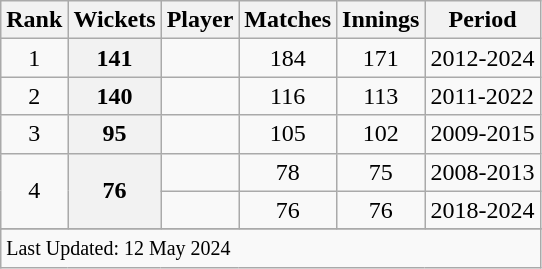<table class="wikitable">
<tr>
<th>Rank</th>
<th>Wickets</th>
<th>Player</th>
<th>Matches</th>
<th>Innings</th>
<th>Period</th>
</tr>
<tr>
<td align=center>1</td>
<th scope=row style=text-align:center;>141</th>
<td></td>
<td align=center>184</td>
<td align=center>171</td>
<td>2012-2024</td>
</tr>
<tr>
<td align=center>2</td>
<th scope=row style=text-align:center;>140</th>
<td></td>
<td align=center>116</td>
<td align=center>113</td>
<td>2011-2022</td>
</tr>
<tr>
<td align=center>3</td>
<th scope=row style=text-align:center;>95</th>
<td></td>
<td align=center>105</td>
<td align=center>102</td>
<td>2009-2015</td>
</tr>
<tr>
<td align=center rowspan=2>4</td>
<th scope=row style=text-align:center; rowspan=2>76</th>
<td></td>
<td align=center>78</td>
<td align=center>75</td>
<td>2008-2013</td>
</tr>
<tr>
<td></td>
<td align=center>76</td>
<td align=center>76</td>
<td>2018-2024</td>
</tr>
<tr>
</tr>
<tr class=sortbottom>
<td colspan=7><small>Last Updated: 12 May 2024</small></td>
</tr>
</table>
